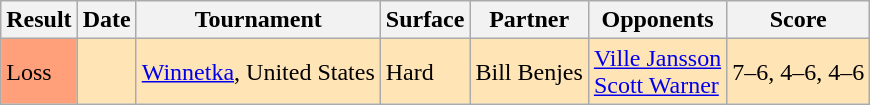<table class="sortable wikitable">
<tr>
<th>Result</th>
<th>Date</th>
<th>Tournament</th>
<th>Surface</th>
<th>Partner</th>
<th>Opponents</th>
<th class="unsortable">Score</th>
</tr>
<tr style="background:moccasin;">
<td bgcolor=FFA07A>Loss</td>
<td></td>
<td><a href='#'>Winnetka</a>, United States</td>
<td>Hard</td>
<td> Bill Benjes</td>
<td> <a href='#'>Ville Jansson</a><br> <a href='#'>Scott Warner</a></td>
<td>7–6, 4–6, 4–6</td>
</tr>
</table>
